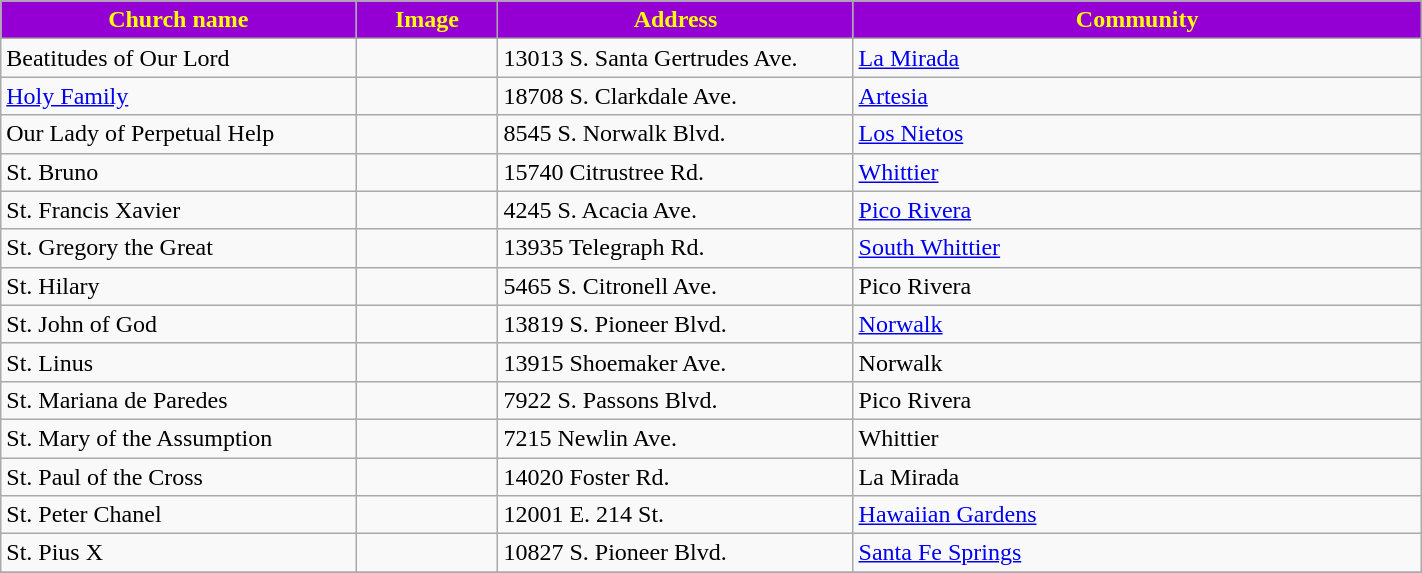<table class="wikitable sortable" style="width:75%">
<tr>
<th style="background:darkviolet; color:yellow;" width="25%"><strong>Church name</strong></th>
<th style="background:darkviolet; color:yellow;" width="10%"><strong>Image</strong></th>
<th style="background:darkviolet; color:yellow;" width="25%"><strong>Address</strong></th>
<th style="background:darkviolet; color:yellow;" width="15"><strong>Community</strong></th>
</tr>
<tr>
<td>Beatitudes of Our Lord</td>
<td></td>
<td>13013 S. Santa Gertrudes Ave. <small></small></td>
<td><a href='#'>La Mirada</a></td>
</tr>
<tr>
<td><a href='#'>Holy Family</a></td>
<td></td>
<td>18708 S. Clarkdale Ave. <small></small></td>
<td><a href='#'>Artesia</a></td>
</tr>
<tr>
<td>Our Lady of Perpetual Help</td>
<td></td>
<td>8545 S. Norwalk Blvd. <small></small></td>
<td><a href='#'>Los Nietos</a></td>
</tr>
<tr>
<td>St. Bruno</td>
<td></td>
<td>15740 Citrustree Rd. <small></small></td>
<td><a href='#'>Whittier</a></td>
</tr>
<tr>
<td>St. Francis Xavier</td>
<td></td>
<td>4245 S. Acacia Ave. <small></small></td>
<td><a href='#'>Pico Rivera</a></td>
</tr>
<tr>
<td>St. Gregory the Great</td>
<td></td>
<td>13935 Telegraph Rd. <small></small></td>
<td><a href='#'>South Whittier</a></td>
</tr>
<tr>
<td>St. Hilary</td>
<td></td>
<td>5465 S. Citronell Ave. <small></small></td>
<td>Pico Rivera</td>
</tr>
<tr>
<td>St. John of God</td>
<td></td>
<td>13819 S. Pioneer Blvd. <small></small></td>
<td><a href='#'>Norwalk</a></td>
</tr>
<tr>
<td>St. Linus</td>
<td></td>
<td>13915 Shoemaker Ave. <small></small></td>
<td>Norwalk</td>
</tr>
<tr>
<td>St. Mariana de Paredes</td>
<td></td>
<td>7922 S. Passons Blvd. <small></small></td>
<td>Pico Rivera</td>
</tr>
<tr>
<td>St. Mary of the Assumption</td>
<td></td>
<td>7215 Newlin Ave. <small></small></td>
<td>Whittier</td>
</tr>
<tr>
<td>St. Paul of the Cross</td>
<td></td>
<td>14020 Foster Rd. <small></small></td>
<td>La Mirada</td>
</tr>
<tr>
<td>St. Peter Chanel</td>
<td></td>
<td>12001 E. 214 St. <small></small></td>
<td><a href='#'>Hawaiian Gardens</a></td>
</tr>
<tr>
<td>St. Pius X</td>
<td></td>
<td>10827 S. Pioneer Blvd. <small></small></td>
<td><a href='#'>Santa Fe Springs</a></td>
</tr>
<tr ->
</tr>
</table>
